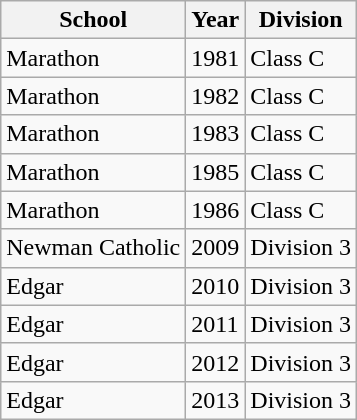<table class="wikitable">
<tr>
<th>School</th>
<th>Year</th>
<th>Division</th>
</tr>
<tr>
<td>Marathon</td>
<td>1981</td>
<td>Class C</td>
</tr>
<tr>
<td>Marathon</td>
<td>1982</td>
<td>Class C</td>
</tr>
<tr>
<td>Marathon</td>
<td>1983</td>
<td>Class C</td>
</tr>
<tr>
<td>Marathon</td>
<td>1985</td>
<td>Class C</td>
</tr>
<tr>
<td>Marathon</td>
<td>1986</td>
<td>Class C</td>
</tr>
<tr>
<td>Newman Catholic</td>
<td>2009</td>
<td>Division 3</td>
</tr>
<tr>
<td>Edgar</td>
<td>2010</td>
<td>Division 3</td>
</tr>
<tr>
<td>Edgar</td>
<td>2011</td>
<td>Division 3</td>
</tr>
<tr>
<td>Edgar</td>
<td>2012</td>
<td>Division 3</td>
</tr>
<tr>
<td>Edgar</td>
<td>2013</td>
<td>Division 3</td>
</tr>
</table>
